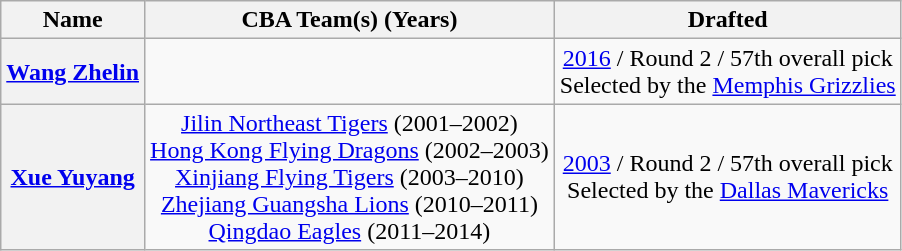<table class="wikitable">
<tr>
<th>Name</th>
<th>CBA Team(s) (Years)</th>
<th>Drafted</th>
</tr>
<tr>
<th> <a href='#'>Wang Zhelin</a></th>
<td></td>
<td style="text-align:center;"><a href='#'>2016</a> / Round 2 / 57th overall pick <br> Selected by the <a href='#'>Memphis Grizzlies</a></td>
</tr>
<tr>
<th> <a href='#'>Xue Yuyang</a></th>
<td style="text-align:center;"><a href='#'>Jilin Northeast Tigers</a> (2001–2002) <br> <a href='#'>Hong Kong Flying Dragons</a> (2002–2003) <br> <a href='#'>Xinjiang Flying Tigers</a> (2003–2010) <br> <a href='#'>Zhejiang Guangsha Lions</a> (2010–2011) <br> <a href='#'>Qingdao Eagles</a> (2011–2014)</td>
<td style="text-align:center;"><a href='#'>2003</a> / Round 2 / 57th overall pick <br> Selected by the <a href='#'>Dallas Mavericks</a></td>
</tr>
</table>
